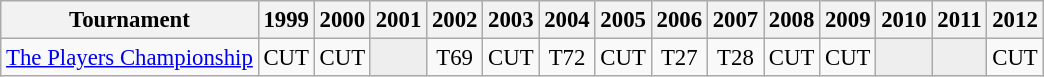<table class="wikitable" style="font-size:95%;text-align:center;">
<tr>
<th>Tournament</th>
<th>1999</th>
<th>2000</th>
<th>2001</th>
<th>2002</th>
<th>2003</th>
<th>2004</th>
<th>2005</th>
<th>2006</th>
<th>2007</th>
<th>2008</th>
<th>2009</th>
<th>2010</th>
<th>2011</th>
<th>2012</th>
</tr>
<tr>
<td align=left><a href='#'>The Players Championship</a></td>
<td>CUT</td>
<td>CUT</td>
<td style="background:#eeeeee;"></td>
<td>T69</td>
<td>CUT</td>
<td>T72</td>
<td>CUT</td>
<td>T27</td>
<td>T28</td>
<td>CUT</td>
<td>CUT</td>
<td style="background:#eeeeee;"></td>
<td style="background:#eeeeee;"></td>
<td>CUT</td>
</tr>
</table>
